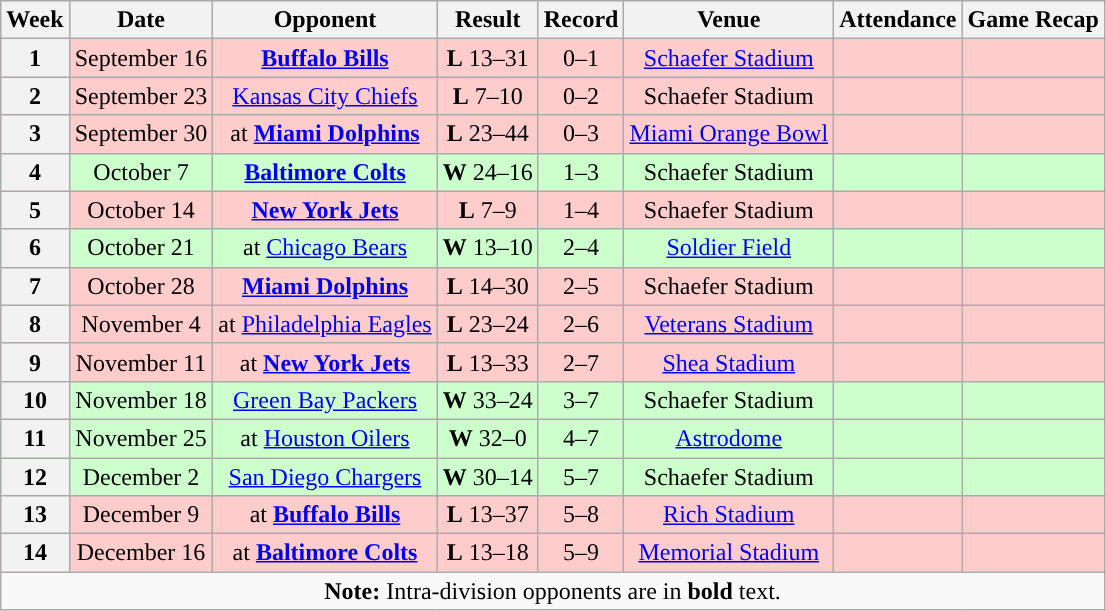<table class="wikitable" style="text-align:center">
<tr>
<th>Week</th>
<th>Date</th>
<th>Opponent</th>
<th>Result</th>
<th>Record</th>
<th>Venue</th>
<th>Attendance</th>
<th>Game Recap</th>
</tr>
<tr style="background:#fcc">
<th>1</th>
<td>September 16</td>
<td><strong><a href='#'>Buffalo Bills</a></strong></td>
<td><strong>L</strong> 13–31</td>
<td>0–1</td>
<td><a href='#'>Schaefer Stadium</a></td>
<td></td>
<td></td>
</tr>
<tr style="background:#fcc">
<th>2</th>
<td>September 23</td>
<td><a href='#'>Kansas City Chiefs</a></td>
<td><strong>L</strong> 7–10</td>
<td>0–2</td>
<td>Schaefer Stadium</td>
<td></td>
<td></td>
</tr>
<tr style="background:#fcc">
<th>3</th>
<td>September 30</td>
<td>at <strong><a href='#'>Miami Dolphins</a></strong></td>
<td><strong>L</strong> 23–44</td>
<td>0–3</td>
<td><a href='#'>Miami Orange Bowl</a></td>
<td></td>
<td></td>
</tr>
<tr style="background:#cfc">
<th>4</th>
<td>October 7</td>
<td><strong><a href='#'>Baltimore Colts</a></strong></td>
<td><strong>W</strong> 24–16</td>
<td>1–3</td>
<td>Schaefer Stadium</td>
<td></td>
<td></td>
</tr>
<tr style="background:#fcc">
<th>5</th>
<td>October 14</td>
<td><strong><a href='#'>New York Jets</a></strong></td>
<td><strong>L</strong> 7–9</td>
<td>1–4</td>
<td>Schaefer Stadium</td>
<td></td>
<td></td>
</tr>
<tr style="background:#cfc">
<th>6</th>
<td>October 21</td>
<td>at <a href='#'>Chicago Bears</a></td>
<td><strong>W</strong> 13–10</td>
<td>2–4</td>
<td><a href='#'>Soldier Field</a></td>
<td></td>
<td></td>
</tr>
<tr style="background:#fcc">
<th>7</th>
<td>October 28</td>
<td><strong><a href='#'>Miami Dolphins</a></strong></td>
<td><strong>L</strong> 14–30</td>
<td>2–5</td>
<td>Schaefer Stadium</td>
<td></td>
<td></td>
</tr>
<tr style="background:#fcc">
<th>8</th>
<td>November 4</td>
<td>at <a href='#'>Philadelphia Eagles</a></td>
<td><strong>L</strong> 23–24</td>
<td>2–6</td>
<td><a href='#'>Veterans Stadium</a></td>
<td></td>
<td></td>
</tr>
<tr style="background:#fcc">
<th>9</th>
<td>November 11</td>
<td>at <strong><a href='#'>New York Jets</a></strong></td>
<td><strong>L</strong> 13–33</td>
<td>2–7</td>
<td><a href='#'>Shea Stadium</a></td>
<td></td>
<td></td>
</tr>
<tr style="background:#cfc">
<th>10</th>
<td>November 18</td>
<td><a href='#'>Green Bay Packers</a></td>
<td><strong>W</strong> 33–24</td>
<td>3–7</td>
<td>Schaefer Stadium</td>
<td></td>
<td></td>
</tr>
<tr style="background:#cfc">
<th>11</th>
<td>November 25</td>
<td>at <a href='#'>Houston Oilers</a></td>
<td><strong>W</strong> 32–0</td>
<td>4–7</td>
<td><a href='#'>Astrodome</a></td>
<td></td>
<td></td>
</tr>
<tr style="background:#cfc">
<th>12</th>
<td>December 2</td>
<td><a href='#'>San Diego Chargers</a></td>
<td><strong>W</strong> 30–14</td>
<td>5–7</td>
<td>Schaefer Stadium</td>
<td></td>
<td></td>
</tr>
<tr style="background:#fcc">
<th>13</th>
<td>December 9</td>
<td>at <strong><a href='#'>Buffalo Bills</a></strong></td>
<td><strong>L</strong> 13–37</td>
<td>5–8</td>
<td><a href='#'>Rich Stadium</a></td>
<td></td>
<td></td>
</tr>
<tr style="background:#fcc">
<th>14</th>
<td>December 16</td>
<td>at <strong><a href='#'>Baltimore Colts</a></strong></td>
<td><strong>L</strong> 13–18</td>
<td>5–9</td>
<td><a href='#'>Memorial Stadium</a></td>
<td></td>
<td></td>
</tr>
<tr>
<td colspan="8"><strong>Note:</strong> Intra-division opponents are in <strong>bold</strong> text.</td>
</tr>
</table>
